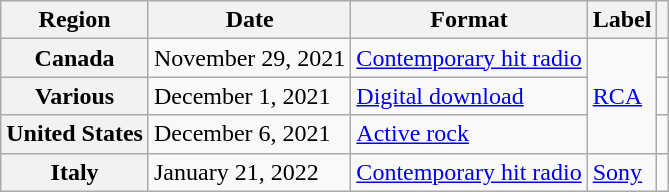<table class="wikitable plainrowheaders">
<tr>
<th scope="col">Region</th>
<th scope="col">Date</th>
<th scope="col">Format</th>
<th scope="col">Label</th>
<th scope="col"></th>
</tr>
<tr>
<th scope="row">Canada</th>
<td>November 29, 2021</td>
<td><a href='#'>Contemporary hit radio</a></td>
<td rowspan="3"><a href='#'>RCA</a></td>
<td align="center"></td>
</tr>
<tr>
<th scope="row">Various</th>
<td>December 1, 2021</td>
<td><a href='#'>Digital download</a></td>
<td align="center"></td>
</tr>
<tr>
<th scope="row">United States</th>
<td>December 6, 2021</td>
<td><a href='#'>Active rock</a></td>
<td align="center"></td>
</tr>
<tr>
<th scope="row">Italy</th>
<td>January 21, 2022</td>
<td><a href='#'>Contemporary hit radio</a></td>
<td><a href='#'>Sony</a></td>
<td align="center"></td>
</tr>
</table>
